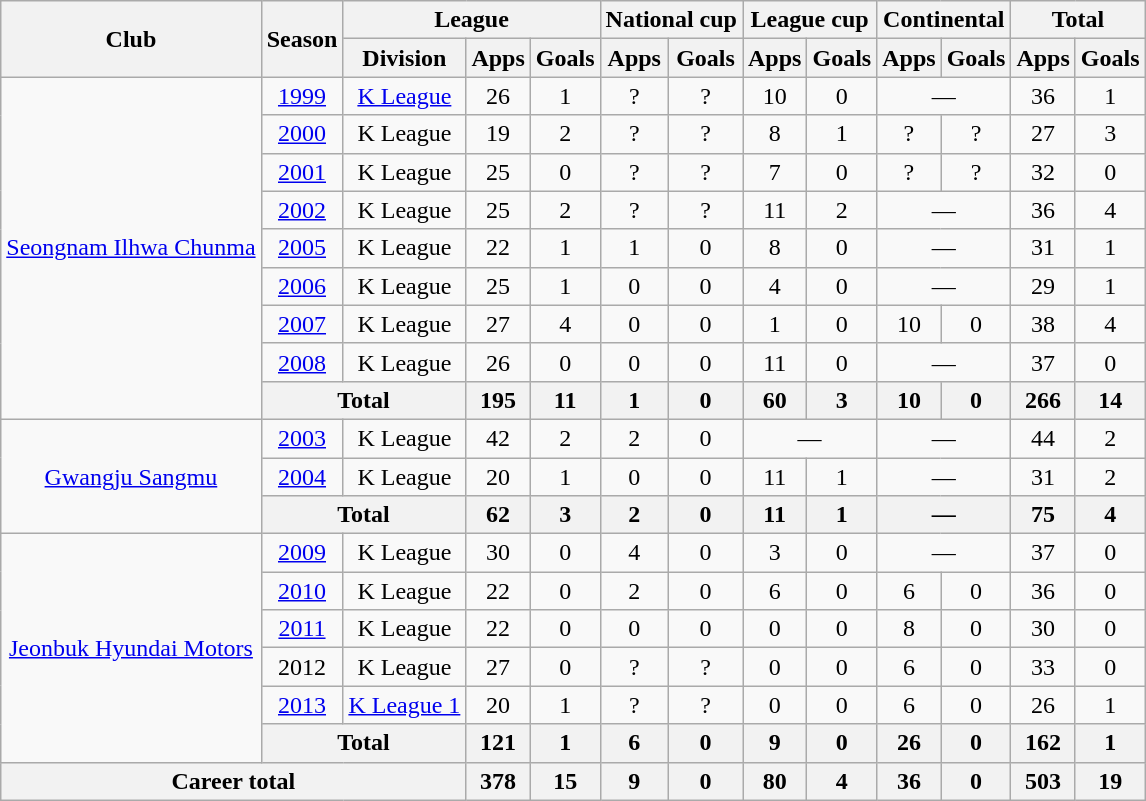<table class="wikitable" style="text-align:center">
<tr>
<th rowspan=2>Club</th>
<th rowspan=2>Season</th>
<th colspan=3>League</th>
<th colspan=2>National cup</th>
<th colspan=2>League cup</th>
<th colspan=2>Continental</th>
<th colspan=2>Total</th>
</tr>
<tr>
<th>Division</th>
<th>Apps</th>
<th>Goals</th>
<th>Apps</th>
<th>Goals</th>
<th>Apps</th>
<th>Goals</th>
<th>Apps</th>
<th>Goals</th>
<th>Apps</th>
<th>Goals</th>
</tr>
<tr>
<td rowspan=9><a href='#'>Seongnam Ilhwa Chunma</a></td>
<td><a href='#'>1999</a></td>
<td><a href='#'>K League</a></td>
<td>26</td>
<td>1</td>
<td>?</td>
<td>?</td>
<td>10</td>
<td>0</td>
<td colspan="2">—</td>
<td>36</td>
<td>1</td>
</tr>
<tr>
<td><a href='#'>2000</a></td>
<td>K League</td>
<td>19</td>
<td>2</td>
<td>?</td>
<td>?</td>
<td>8</td>
<td>1</td>
<td>?</td>
<td>?</td>
<td>27</td>
<td>3</td>
</tr>
<tr>
<td><a href='#'>2001</a></td>
<td>K League</td>
<td>25</td>
<td>0</td>
<td>?</td>
<td>?</td>
<td>7</td>
<td>0</td>
<td>?</td>
<td>?</td>
<td>32</td>
<td>0</td>
</tr>
<tr>
<td><a href='#'>2002</a></td>
<td>K League</td>
<td>25</td>
<td>2</td>
<td>?</td>
<td>?</td>
<td>11</td>
<td>2</td>
<td colspan="2">—</td>
<td>36</td>
<td>4</td>
</tr>
<tr>
<td><a href='#'>2005</a></td>
<td>K League</td>
<td>22</td>
<td>1</td>
<td>1</td>
<td>0</td>
<td>8</td>
<td>0</td>
<td colspan="2">—</td>
<td>31</td>
<td>1</td>
</tr>
<tr>
<td><a href='#'>2006</a></td>
<td>K League</td>
<td>25</td>
<td>1</td>
<td>0</td>
<td>0</td>
<td>4</td>
<td>0</td>
<td colspan="2">—</td>
<td>29</td>
<td>1</td>
</tr>
<tr>
<td><a href='#'>2007</a></td>
<td>K League</td>
<td>27</td>
<td>4</td>
<td>0</td>
<td>0</td>
<td>1</td>
<td>0</td>
<td>10</td>
<td>0</td>
<td>38</td>
<td>4</td>
</tr>
<tr>
<td><a href='#'>2008</a></td>
<td>K League</td>
<td>26</td>
<td>0</td>
<td>0</td>
<td>0</td>
<td>11</td>
<td>0</td>
<td colspan="2">—</td>
<td>37</td>
<td>0</td>
</tr>
<tr>
<th colspan=2>Total</th>
<th>195</th>
<th>11</th>
<th>1</th>
<th>0</th>
<th>60</th>
<th>3</th>
<th>10</th>
<th>0</th>
<th>266</th>
<th>14</th>
</tr>
<tr>
<td rowspan=3><a href='#'>Gwangju Sangmu</a></td>
<td><a href='#'>2003</a></td>
<td>K League</td>
<td>42</td>
<td>2</td>
<td>2</td>
<td>0</td>
<td colspan="2">—</td>
<td colspan="2">—</td>
<td>44</td>
<td>2</td>
</tr>
<tr>
<td><a href='#'>2004</a></td>
<td>K League</td>
<td>20</td>
<td>1</td>
<td>0</td>
<td>0</td>
<td>11</td>
<td>1</td>
<td colspan="2">—</td>
<td>31</td>
<td>2</td>
</tr>
<tr>
<th colspan=2>Total</th>
<th>62</th>
<th>3</th>
<th>2</th>
<th>0</th>
<th>11</th>
<th>1</th>
<th colspan="2">—</th>
<th>75</th>
<th>4</th>
</tr>
<tr>
<td rowspan=6><a href='#'>Jeonbuk Hyundai Motors</a></td>
<td><a href='#'>2009</a></td>
<td>K League</td>
<td>30</td>
<td>0</td>
<td>4</td>
<td>0</td>
<td>3</td>
<td>0</td>
<td colspan="2">—</td>
<td>37</td>
<td>0</td>
</tr>
<tr>
<td><a href='#'>2010</a></td>
<td>K League</td>
<td>22</td>
<td>0</td>
<td>2</td>
<td>0</td>
<td>6</td>
<td>0</td>
<td>6</td>
<td>0</td>
<td>36</td>
<td>0</td>
</tr>
<tr>
<td><a href='#'>2011</a></td>
<td>K League</td>
<td>22</td>
<td>0</td>
<td>0</td>
<td>0</td>
<td>0</td>
<td>0</td>
<td>8</td>
<td>0</td>
<td>30</td>
<td>0</td>
</tr>
<tr>
<td>2012</td>
<td>K League</td>
<td>27</td>
<td>0</td>
<td>?</td>
<td>?</td>
<td>0</td>
<td>0</td>
<td>6</td>
<td>0</td>
<td>33</td>
<td>0</td>
</tr>
<tr>
<td><a href='#'>2013</a></td>
<td><a href='#'>K League 1</a></td>
<td>20</td>
<td>1</td>
<td>?</td>
<td>?</td>
<td>0</td>
<td>0</td>
<td>6</td>
<td>0</td>
<td>26</td>
<td>1</td>
</tr>
<tr>
<th colspan=2>Total</th>
<th>121</th>
<th>1</th>
<th>6</th>
<th>0</th>
<th>9</th>
<th>0</th>
<th>26</th>
<th>0</th>
<th>162</th>
<th>1</th>
</tr>
<tr>
<th colspan=3>Career total</th>
<th>378</th>
<th>15</th>
<th>9</th>
<th>0</th>
<th>80</th>
<th>4</th>
<th>36</th>
<th>0</th>
<th>503</th>
<th>19</th>
</tr>
</table>
